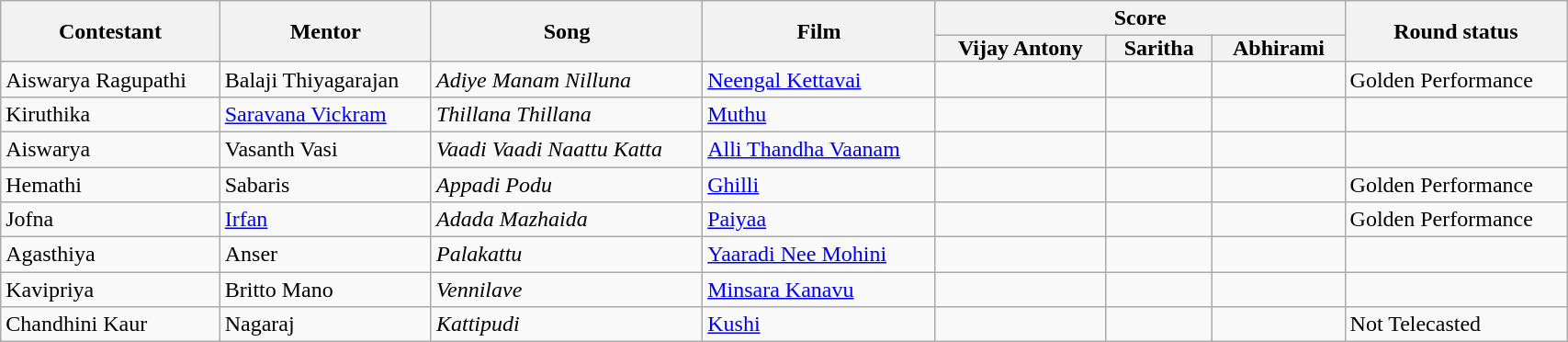<table class="wikitable" style="align: center;" width="90%">
<tr>
<th rowspan="2">Contestant</th>
<th rowspan="2">Mentor</th>
<th rowspan="2">Song</th>
<th rowspan="2">Film</th>
<th colspan="3">Score</th>
<th rowspan="2">Round status</th>
</tr>
<tr>
<th style="padding: 0 8px">Vijay Antony</th>
<th style="padding: 0 8px">Saritha</th>
<th style="padding: 0 8px">Abhirami</th>
</tr>
<tr>
<td>Aiswarya Ragupathi</td>
<td>Balaji Thiyagarajan</td>
<td><em>Adiye Manam Nilluna</em></td>
<td><a href='#'>Neengal Kettavai</a></td>
<td></td>
<td></td>
<td></td>
<td>Golden Performance</td>
</tr>
<tr>
<td>Kiruthika</td>
<td><a href='#'>Saravana Vickram</a></td>
<td><em>Thillana Thillana</em></td>
<td><a href='#'>Muthu</a></td>
<td></td>
<td></td>
<td></td>
<td></td>
</tr>
<tr>
<td>Aiswarya</td>
<td>Vasanth Vasi</td>
<td><em>Vaadi Vaadi Naattu Katta</em></td>
<td><a href='#'>Alli Thandha Vaanam</a></td>
<td></td>
<td></td>
<td></td>
<td></td>
</tr>
<tr>
<td>Hemathi</td>
<td>Sabaris</td>
<td><em>Appadi Podu</em></td>
<td><a href='#'>Ghilli</a></td>
<td></td>
<td></td>
<td></td>
<td>Golden Performance</td>
</tr>
<tr>
<td>Jofna</td>
<td><a href='#'>Irfan</a></td>
<td><em>Adada Mazhaida</em></td>
<td><a href='#'>Paiyaa</a></td>
<td></td>
<td></td>
<td></td>
<td>Golden Performance</td>
</tr>
<tr>
<td>Agasthiya</td>
<td>Anser</td>
<td><em>Palakattu</em></td>
<td><a href='#'>Yaaradi Nee Mohini</a></td>
<td></td>
<td></td>
<td></td>
<td></td>
</tr>
<tr>
<td>Kavipriya</td>
<td>Britto Mano</td>
<td><em>Vennilave</em></td>
<td><a href='#'>Minsara Kanavu</a></td>
<td></td>
<td></td>
<td></td>
<td></td>
</tr>
<tr>
<td>Chandhini Kaur</td>
<td>Nagaraj</td>
<td><em>Kattipudi</em></td>
<td><a href='#'>Kushi</a></td>
<td></td>
<td></td>
<td></td>
<td>Not Telecasted</td>
</tr>
</table>
